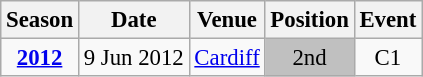<table class="wikitable" style="text-align:center; font-size:95%;">
<tr>
<th>Season</th>
<th>Date</th>
<th>Venue</th>
<th>Position</th>
<th>Event</th>
</tr>
<tr>
<td><strong><a href='#'>2012</a></strong></td>
<td align=right>9 Jun 2012</td>
<td align=left><a href='#'>Cardiff</a></td>
<td bgcolor=silver>2nd</td>
<td>C1</td>
</tr>
</table>
